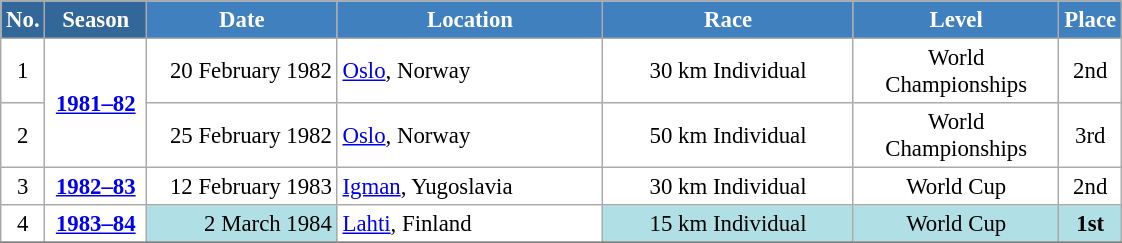<table class="wikitable sortable" style="font-size:95%; text-align:center; border:grey solid 1px; border-collapse:collapse; background:#ffffff;">
<tr style="background:#efefef;">
<th style="background-color:#369; color:white;">No.</th>
<th style="background-color:#369; color:white;">Season</th>
<th style="background-color:#4180be; color:white; width:120px;">Date</th>
<th style="background-color:#4180be; color:white; width:170px;">Location</th>
<th style="background-color:#4180be; color:white; width:160px;">Race</th>
<th style="background-color:#4180be; color:white; width:130px;">Level</th>
<th style="background-color:#4180be; color:white;">Place</th>
</tr>
<tr>
<td align=center>1</td>
<td rowspan=2 align=center><strong> <a href='#'>1981–82</a> </strong></td>
<td align=right>20 February 1982</td>
<td align=left> <a href='#'>Oslo</a>, Norway</td>
<td>30 km Individual</td>
<td>World Championships</td>
<td>2nd</td>
</tr>
<tr>
<td align=center>2</td>
<td align=right>25 February 1982</td>
<td align=left> <a href='#'>Oslo</a>, Norway</td>
<td>50 km Individual</td>
<td>World Championships</td>
<td>3rd</td>
</tr>
<tr>
<td align=center>3</td>
<td rowspan=1 align=center><strong> <a href='#'>1982–83</a> </strong></td>
<td align=right>12 February 1983</td>
<td align=left> <a href='#'>Igman</a>, Yugoslavia</td>
<td>30 km Individual</td>
<td>World Cup</td>
<td>2nd</td>
</tr>
<tr>
<td align=center>4</td>
<td rowspan=1 align=center><strong><a href='#'>1983–84</a></strong></td>
<td bgcolor="#BOEOE6" align=right>2 March 1984</td>
<td align=left> <a href='#'>Lahti</a>, Finland</td>
<td bgcolor="#BOEOE6">15 km Individual</td>
<td bgcolor="#BOEOE6">World Cup</td>
<td bgcolor="#BOEOE6"><strong>1st</strong></td>
</tr>
<tr>
</tr>
</table>
